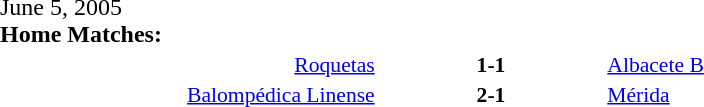<table width=100% cellspacing=1>
<tr>
<th width=20%></th>
<th width=12%></th>
<th width=20%></th>
<th></th>
</tr>
<tr>
<td>June 5, 2005<br><strong>Home Matches:</strong></td>
</tr>
<tr style=font-size:90%>
<td align=right><a href='#'>Roquetas</a></td>
<td align=center><strong>1-1</strong></td>
<td><a href='#'>Albacete B</a></td>
</tr>
<tr style=font-size:90%>
<td align=right><a href='#'>Balompédica Linense</a></td>
<td align=center><strong>2-1</strong></td>
<td><a href='#'>Mérida</a></td>
</tr>
</table>
